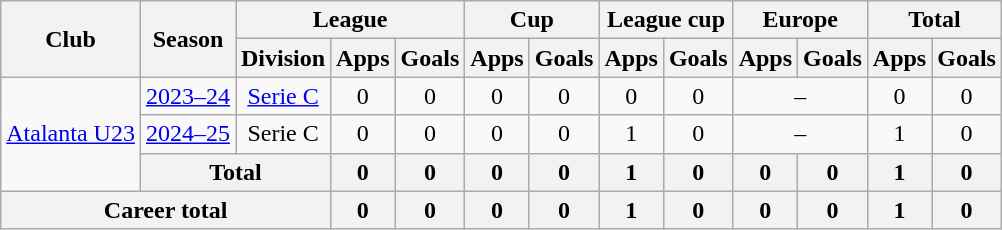<table class="wikitable" style="text-align:center">
<tr>
<th rowspan="2">Club</th>
<th rowspan="2">Season</th>
<th colspan="3">League</th>
<th colspan="2">Cup</th>
<th colspan="2">League cup</th>
<th colspan="2">Europe</th>
<th colspan="2">Total</th>
</tr>
<tr>
<th>Division</th>
<th>Apps</th>
<th>Goals</th>
<th>Apps</th>
<th>Goals</th>
<th>Apps</th>
<th>Goals</th>
<th>Apps</th>
<th>Goals</th>
<th>Apps</th>
<th>Goals</th>
</tr>
<tr>
<td rowspan="3"><a href='#'>Atalanta U23</a></td>
<td><a href='#'>2023–24</a></td>
<td><a href='#'>Serie C</a></td>
<td>0</td>
<td>0</td>
<td>0</td>
<td>0</td>
<td>0</td>
<td>0</td>
<td colspan=2>–</td>
<td>0</td>
<td>0</td>
</tr>
<tr>
<td><a href='#'>2024–25</a></td>
<td>Serie C</td>
<td>0</td>
<td>0</td>
<td>0</td>
<td>0</td>
<td>1</td>
<td>0</td>
<td colspan=2>–</td>
<td>1</td>
<td>0</td>
</tr>
<tr>
<th colspan=2>Total</th>
<th>0</th>
<th>0</th>
<th>0</th>
<th>0</th>
<th>1</th>
<th>0</th>
<th>0</th>
<th>0</th>
<th>1</th>
<th>0</th>
</tr>
<tr>
<th colspan="3">Career total</th>
<th>0</th>
<th>0</th>
<th>0</th>
<th>0</th>
<th>1</th>
<th>0</th>
<th>0</th>
<th>0</th>
<th>1</th>
<th>0</th>
</tr>
</table>
